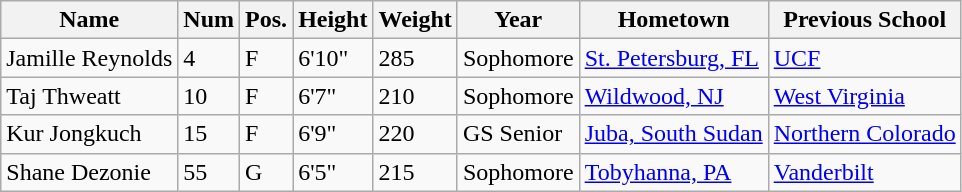<table class="wikitable sortable" border="1">
<tr>
<th>Name</th>
<th>Num</th>
<th>Pos.</th>
<th>Height</th>
<th>Weight</th>
<th>Year</th>
<th>Hometown</th>
<th class="unsortable">Previous School</th>
</tr>
<tr>
<td>Jamille Reynolds</td>
<td>4</td>
<td>F</td>
<td>6'10"</td>
<td>285</td>
<td>Sophomore</td>
<td><a href='#'>St. Petersburg, FL</a></td>
<td><a href='#'>UCF</a></td>
</tr>
<tr>
<td>Taj Thweatt</td>
<td>10</td>
<td>F</td>
<td>6'7"</td>
<td>210</td>
<td>Sophomore</td>
<td><a href='#'>Wildwood, NJ</a></td>
<td><a href='#'>West Virginia</a></td>
</tr>
<tr>
<td>Kur Jongkuch</td>
<td>15</td>
<td>F</td>
<td>6'9"</td>
<td>220</td>
<td>GS Senior</td>
<td><a href='#'>Juba, South Sudan</a></td>
<td><a href='#'>Northern Colorado</a></td>
</tr>
<tr>
<td>Shane Dezonie</td>
<td>55</td>
<td>G</td>
<td>6'5"</td>
<td>215</td>
<td>Sophomore</td>
<td><a href='#'>Tobyhanna, PA</a></td>
<td><a href='#'>Vanderbilt</a></td>
</tr>
</table>
